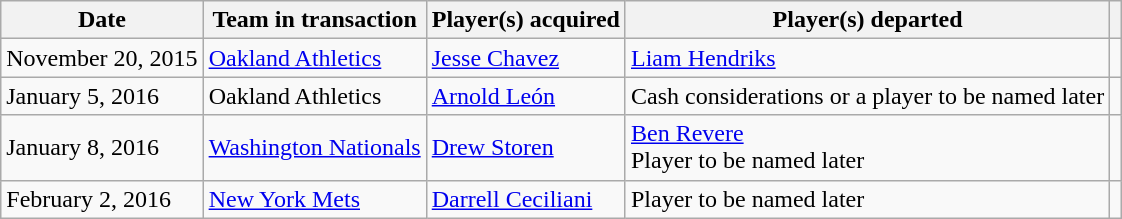<table class="wikitable">
<tr>
<th>Date</th>
<th>Team in transaction</th>
<th>Player(s) acquired</th>
<th>Player(s) departed</th>
<th></th>
</tr>
<tr>
<td>November 20, 2015</td>
<td><a href='#'>Oakland Athletics</a></td>
<td><a href='#'>Jesse Chavez</a></td>
<td><a href='#'>Liam Hendriks</a></td>
<td></td>
</tr>
<tr>
<td>January 5, 2016</td>
<td>Oakland Athletics</td>
<td><a href='#'>Arnold León</a></td>
<td>Cash considerations or a player to be named later</td>
<td></td>
</tr>
<tr>
<td>January 8, 2016</td>
<td><a href='#'>Washington Nationals</a></td>
<td><a href='#'>Drew Storen</a></td>
<td><a href='#'>Ben Revere</a><br>Player to be named later</td>
<td></td>
</tr>
<tr>
<td>February 2, 2016</td>
<td><a href='#'>New York Mets</a></td>
<td><a href='#'>Darrell Ceciliani</a></td>
<td>Player to be named later</td>
<td></td>
</tr>
</table>
